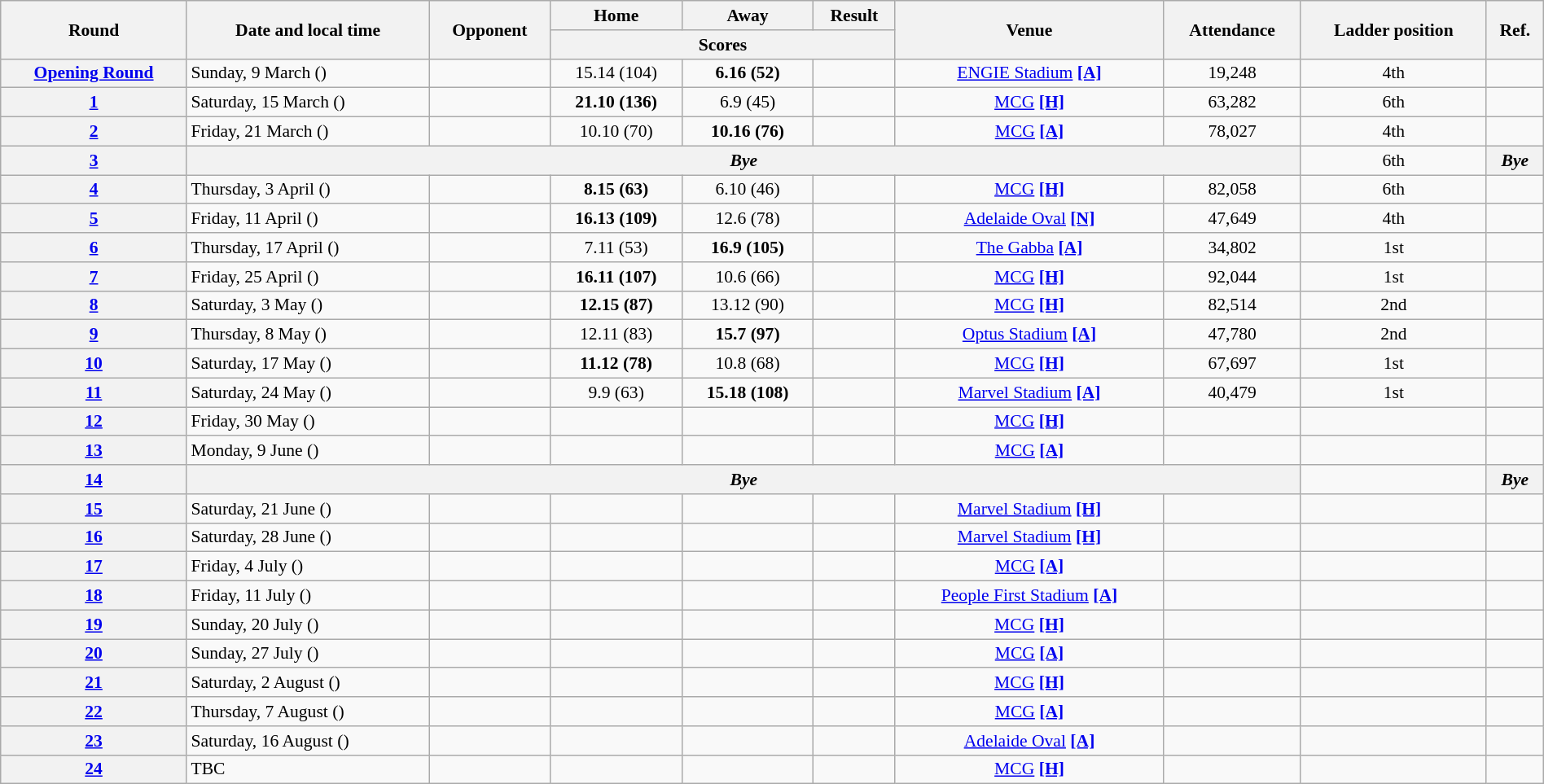<table class="wikitable plainrowheaders" style="font-size:90%; width:100%; text-align:center;">
<tr>
<th rowspan="2" scope="col">Round</th>
<th rowspan="2" scope="col">Date and local time</th>
<th rowspan="2" scope="col">Opponent</th>
<th scope="col">Home</th>
<th scope="col">Away</th>
<th scope="col">Result</th>
<th rowspan="2" scope="col">Venue</th>
<th rowspan="2" scope="col">Attendance</th>
<th rowspan="2" scope="col">Ladder position</th>
<th rowspan="2" scope="col" class="unsortable">Ref.</th>
</tr>
<tr>
<th colspan="3" scope="col">Scores</th>
</tr>
<tr>
<th scope="row" style="text-align: center;"><a href='#'>Opening Round</a></th>
<td align="left">Sunday, 9 March ()</td>
<td align="left"></td>
<td>15.14 (104)</td>
<td><strong>6.16 (52)</strong></td>
<td></td>
<td><a href='#'>ENGIE Stadium</a> <a href='#'><strong>[A]</strong></a></td>
<td>19,248</td>
<td>4th </td>
<td></td>
</tr>
<tr>
<th scope="row" style="text-align: center;"><a href='#'>1</a></th>
<td align="left">Saturday, 15 March ()</td>
<td align="left"></td>
<td><strong>21.10 (136)</strong></td>
<td>6.9 (45)</td>
<td></td>
<td><a href='#'>MCG</a> <a href='#'><strong>[H]</strong></a></td>
<td>63,282</td>
<td>6th </td>
<td></td>
</tr>
<tr>
<th scope="row" style="text-align: center;"><a href='#'>2</a></th>
<td align="left">Friday, 21 March ()</td>
<td align="left"></td>
<td>10.10 (70)</td>
<td><strong>10.16 (76)</strong></td>
<td></td>
<td><a href='#'>MCG</a> <a href='#'><strong>[A]</strong></a></td>
<td>78,027</td>
<td>4th </td>
<td></td>
</tr>
<tr>
<th scope="row" style="text-align: center;"><a href='#'>3</a></th>
<th colspan=7><span><em>Bye</em></span></th>
<td>6th </td>
<th><span><em>Bye</em></span></th>
</tr>
<tr>
<th scope="row" style="text-align: center;"><a href='#'>4</a></th>
<td align="left">Thursday, 3 April ()</td>
<td align="left"></td>
<td><strong>8.15 (63)</strong></td>
<td>6.10 (46)</td>
<td></td>
<td><a href='#'>MCG</a> <a href='#'><strong>[H]</strong></a></td>
<td>82,058</td>
<td>6th </td>
<td></td>
</tr>
<tr>
<th scope="row" style="text-align: center;"><a href='#'>5</a></th>
<td align="left">Friday, 11 April ()</td>
<td align="left"></td>
<td><strong>16.13 (109)</strong></td>
<td>12.6 (78)</td>
<td></td>
<td><a href='#'>Adelaide Oval</a> <a href='#'><strong>[N]</strong></a></td>
<td>47,649</td>
<td>4th </td>
<td></td>
</tr>
<tr>
<th scope="row" style="text-align: center;"><a href='#'>6</a></th>
<td align="left">Thursday, 17 April ()</td>
<td align="left"></td>
<td>7.11 (53)</td>
<td><strong>16.9 (105)</strong></td>
<td></td>
<td><a href='#'>The Gabba</a> <a href='#'><strong>[A]</strong></a></td>
<td>34,802</td>
<td>1st </td>
<td></td>
</tr>
<tr>
<th scope="row" style="text-align: center;"><a href='#'>7</a></th>
<td align="left">Friday, 25 April ()</td>
<td align="left"></td>
<td><strong>16.11 (107)</strong></td>
<td>10.6 (66)</td>
<td></td>
<td><a href='#'>MCG</a> <a href='#'><strong>[H]</strong></a></td>
<td>92,044</td>
<td>1st </td>
<td></td>
</tr>
<tr>
<th scope="row" style="text-align: center;"><a href='#'>8</a></th>
<td align="left">Saturday, 3 May ()</td>
<td align="left"></td>
<td><strong>12.15 (87)</strong></td>
<td>13.12 (90)</td>
<td></td>
<td><a href='#'>MCG</a> <a href='#'><strong>[H]</strong></a></td>
<td>82,514</td>
<td>2nd </td>
<td></td>
</tr>
<tr>
<th scope="row" style="text-align: center;"><a href='#'>9</a></th>
<td align="left">Thursday, 8 May ()</td>
<td align="left"></td>
<td>12.11 (83)</td>
<td><strong>15.7 (97)</strong></td>
<td></td>
<td><a href='#'>Optus Stadium</a> <a href='#'><strong>[A]</strong></a></td>
<td>47,780</td>
<td>2nd </td>
<td></td>
</tr>
<tr>
<th scope="row" style="text-align: center;"><a href='#'>10</a></th>
<td align="left">Saturday, 17 May ()</td>
<td align="left"></td>
<td><strong>11.12 (78)</strong></td>
<td>10.8 (68)</td>
<td></td>
<td><a href='#'>MCG</a> <a href='#'><strong>[H]</strong></a></td>
<td>67,697</td>
<td>1st </td>
<td></td>
</tr>
<tr>
<th scope="row" style="text-align: center;"><a href='#'>11</a></th>
<td align="left">Saturday, 24 May ()</td>
<td align="left"></td>
<td>9.9 (63)</td>
<td><strong>15.18 (108)</strong></td>
<td></td>
<td><a href='#'>Marvel Stadium</a> <a href='#'><strong>[A]</strong></a></td>
<td>40,479</td>
<td>1st </td>
<td></td>
</tr>
<tr>
<th scope="row" style="text-align: center;"><a href='#'>12</a></th>
<td align="left">Friday, 30 May ()</td>
<td align="left"></td>
<td></td>
<td></td>
<td></td>
<td><a href='#'>MCG</a> <a href='#'><strong>[H]</strong></a></td>
<td></td>
<td></td>
<td></td>
</tr>
<tr>
<th scope="row" style="text-align: center;"><a href='#'>13</a></th>
<td align="left">Monday, 9 June ()</td>
<td align="left"></td>
<td></td>
<td></td>
<td></td>
<td><a href='#'>MCG</a> <a href='#'><strong>[A]</strong></a></td>
<td></td>
<td></td>
<td></td>
</tr>
<tr>
<th scope="row" style="text-align: center;"><a href='#'>14</a></th>
<th colspan=7><span><em>Bye</em></span></th>
<td></td>
<th><span><em>Bye</em></span></th>
</tr>
<tr>
<th scope="row" style="text-align: center;"><a href='#'>15</a></th>
<td align="left">Saturday, 21 June ()</td>
<td align="left"></td>
<td></td>
<td></td>
<td></td>
<td><a href='#'>Marvel Stadium</a> <a href='#'><strong>[H]</strong></a></td>
<td></td>
<td></td>
<td></td>
</tr>
<tr>
<th scope="row" style="text-align: center;"><a href='#'>16</a></th>
<td align="left">Saturday, 28 June ()</td>
<td align="left"></td>
<td></td>
<td></td>
<td></td>
<td><a href='#'>Marvel Stadium</a> <a href='#'><strong>[H]</strong></a></td>
<td></td>
<td></td>
<td></td>
</tr>
<tr>
<th scope="row" style="text-align: center;"><a href='#'>17</a></th>
<td align="left">Friday, 4 July ()</td>
<td align="left"></td>
<td></td>
<td></td>
<td></td>
<td><a href='#'>MCG</a> <a href='#'><strong>[A]</strong></a></td>
<td></td>
<td></td>
<td></td>
</tr>
<tr>
<th scope="row" style="text-align: center;"><a href='#'>18</a></th>
<td align="left">Friday, 11 July ()</td>
<td align="left"></td>
<td></td>
<td></td>
<td></td>
<td><a href='#'>People First Stadium</a> <a href='#'><strong>[A]</strong></a></td>
<td></td>
<td></td>
<td></td>
</tr>
<tr>
<th scope="row" style="text-align: center;"><a href='#'>19</a></th>
<td align="left">Sunday, 20 July ()</td>
<td align="left"></td>
<td></td>
<td></td>
<td></td>
<td><a href='#'>MCG</a> <a href='#'><strong>[H]</strong></a></td>
<td></td>
<td></td>
<td></td>
</tr>
<tr>
<th scope="row" style="text-align: center;"><a href='#'>20</a></th>
<td align="left">Sunday, 27 July ()</td>
<td align="left"></td>
<td></td>
<td></td>
<td></td>
<td><a href='#'>MCG</a> <a href='#'><strong>[A]</strong></a></td>
<td></td>
<td></td>
<td></td>
</tr>
<tr>
<th scope="row" style="text-align: center;"><a href='#'>21</a></th>
<td align="left">Saturday, 2 August ()</td>
<td align="left"></td>
<td></td>
<td></td>
<td></td>
<td><a href='#'>MCG</a> <a href='#'><strong>[H]</strong></a></td>
<td></td>
<td></td>
<td></td>
</tr>
<tr>
<th scope="row" style="text-align: center;"><a href='#'>22</a></th>
<td align="left">Thursday, 7 August ()</td>
<td align="left"></td>
<td></td>
<td></td>
<td></td>
<td><a href='#'>MCG</a> <a href='#'><strong>[A]</strong></a></td>
<td></td>
<td></td>
<td></td>
</tr>
<tr>
<th scope="row" style="text-align: center;"><a href='#'>23</a></th>
<td align="left">Saturday, 16 August ()</td>
<td align="left"></td>
<td></td>
<td></td>
<td></td>
<td><a href='#'>Adelaide Oval</a> <a href='#'><strong>[A]</strong></a></td>
<td></td>
<td></td>
<td></td>
</tr>
<tr>
<th scope="row" style="text-align: center;"><a href='#'>24</a></th>
<td align="left">TBC </td>
<td align="left"></td>
<td></td>
<td></td>
<td></td>
<td><a href='#'>MCG</a> <a href='#'><strong>[H]</strong></a></td>
<td></td>
<td></td>
<td></td>
</tr>
</table>
